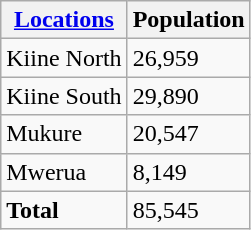<table class="wikitable">
<tr>
<th><a href='#'>Locations</a></th>
<th>Population</th>
</tr>
<tr>
<td>Kiine North</td>
<td>26,959</td>
</tr>
<tr>
<td>Kiine South</td>
<td>29,890</td>
</tr>
<tr>
<td>Mukure</td>
<td>20,547</td>
</tr>
<tr>
<td>Mwerua</td>
<td>8,149</td>
</tr>
<tr>
<td><strong>Total</strong></td>
<td>85,545</td>
</tr>
</table>
